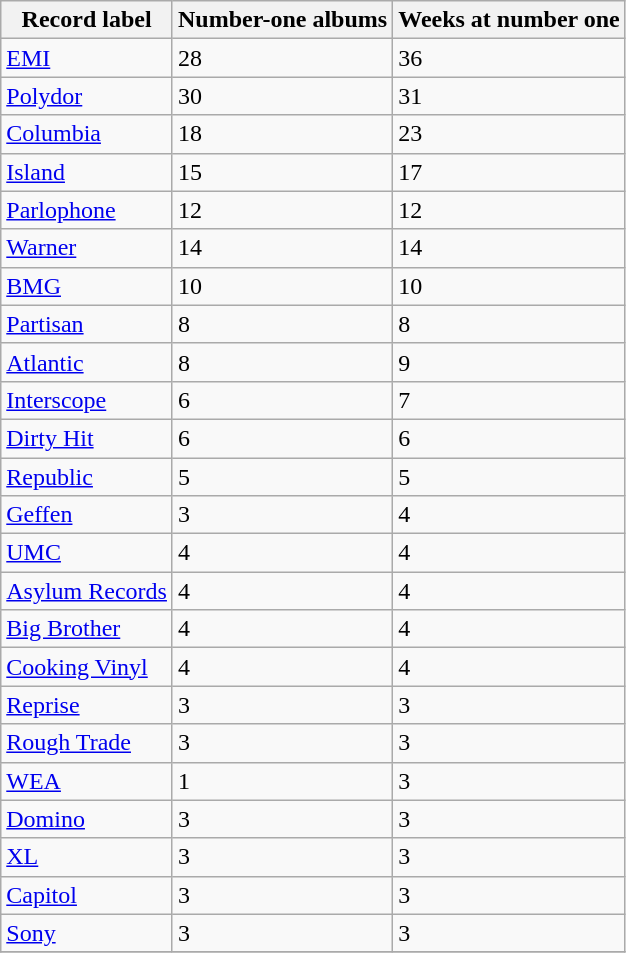<table class="wikitable plainrowheaders sortable">
<tr>
<th scope=col>Record label</th>
<th scope=col>Number-one albums</th>
<th scope=col>Weeks at number one</th>
</tr>
<tr>
<td><a href='#'>EMI</a></td>
<td>28</td>
<td>36</td>
</tr>
<tr>
<td><a href='#'>Polydor</a></td>
<td>30</td>
<td>31</td>
</tr>
<tr>
<td><a href='#'>Columbia</a></td>
<td>18</td>
<td>23</td>
</tr>
<tr>
<td><a href='#'>Island</a></td>
<td>15</td>
<td>17</td>
</tr>
<tr>
<td><a href='#'>Parlophone</a></td>
<td>12</td>
<td>12</td>
</tr>
<tr>
<td><a href='#'>Warner</a></td>
<td>14</td>
<td>14</td>
</tr>
<tr>
<td><a href='#'>BMG</a></td>
<td>10</td>
<td>10</td>
</tr>
<tr>
<td><a href='#'>Partisan</a></td>
<td>8</td>
<td>8</td>
</tr>
<tr>
<td><a href='#'>Atlantic</a></td>
<td>8</td>
<td>9</td>
</tr>
<tr>
<td><a href='#'>Interscope</a></td>
<td>6</td>
<td>7</td>
</tr>
<tr>
<td><a href='#'>Dirty Hit</a></td>
<td>6</td>
<td>6</td>
</tr>
<tr>
<td><a href='#'>Republic</a></td>
<td>5</td>
<td>5</td>
</tr>
<tr>
<td><a href='#'>Geffen</a></td>
<td>3</td>
<td>4</td>
</tr>
<tr>
<td><a href='#'>UMC</a></td>
<td>4</td>
<td>4</td>
</tr>
<tr>
<td><a href='#'>Asylum Records</a></td>
<td>4</td>
<td>4</td>
</tr>
<tr>
<td><a href='#'>Big Brother</a></td>
<td>4</td>
<td>4</td>
</tr>
<tr>
<td><a href='#'>Cooking Vinyl</a></td>
<td>4</td>
<td>4</td>
</tr>
<tr>
<td><a href='#'>Reprise</a></td>
<td>3</td>
<td>3</td>
</tr>
<tr>
<td><a href='#'>Rough Trade</a></td>
<td>3</td>
<td>3</td>
</tr>
<tr>
<td><a href='#'>WEA</a></td>
<td>1</td>
<td>3</td>
</tr>
<tr>
<td><a href='#'>Domino</a></td>
<td>3</td>
<td>3</td>
</tr>
<tr>
<td><a href='#'>XL</a></td>
<td>3</td>
<td>3</td>
</tr>
<tr>
<td><a href='#'>Capitol</a></td>
<td>3</td>
<td>3</td>
</tr>
<tr>
<td><a href='#'>Sony</a></td>
<td>3</td>
<td>3</td>
</tr>
<tr>
</tr>
</table>
